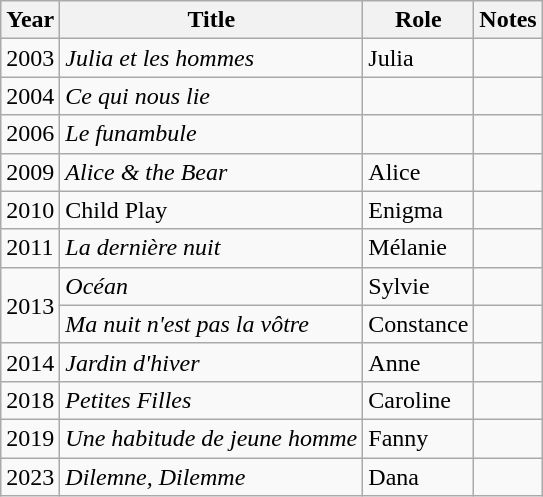<table class="wikitable sortable">
<tr>
<th>Year</th>
<th>Title</th>
<th>Role</th>
<th class="unsortable">Notes</th>
</tr>
<tr>
<td>2003</td>
<td><em>Julia et les hommes</em></td>
<td>Julia</td>
<td></td>
</tr>
<tr>
<td>2004</td>
<td><em>Ce qui nous lie</em></td>
<td></td>
<td></td>
</tr>
<tr>
<td>2006</td>
<td><em>Le funambule</em></td>
<td></td>
<td></td>
</tr>
<tr>
<td>2009</td>
<td><em>Alice & the Bear</em></td>
<td>Alice</td>
<td></td>
</tr>
<tr>
<td>2010</td>
<td>Child Play</td>
<td>Enigma</td>
<td></td>
</tr>
<tr>
<td>2011</td>
<td><em>La dernière nuit</em></td>
<td>Mélanie</td>
<td></td>
</tr>
<tr>
<td rowspan="2">2013</td>
<td><em>Océan</em></td>
<td>Sylvie</td>
<td></td>
</tr>
<tr>
<td><em>Ma nuit n'est pas la vôtre</em></td>
<td>Constance</td>
<td></td>
</tr>
<tr>
<td>2014</td>
<td><em>Jardin d'hiver</em></td>
<td>Anne</td>
<td></td>
</tr>
<tr>
<td>2018</td>
<td><em>Petites Filles</em></td>
<td>Caroline</td>
<td></td>
</tr>
<tr>
<td>2019</td>
<td><em>Une habitude de jeune homme</em></td>
<td>Fanny</td>
<td></td>
</tr>
<tr>
<td>2023</td>
<td><em>Dilemne, Dilemme</em></td>
<td>Dana</td>
<td></td>
</tr>
</table>
